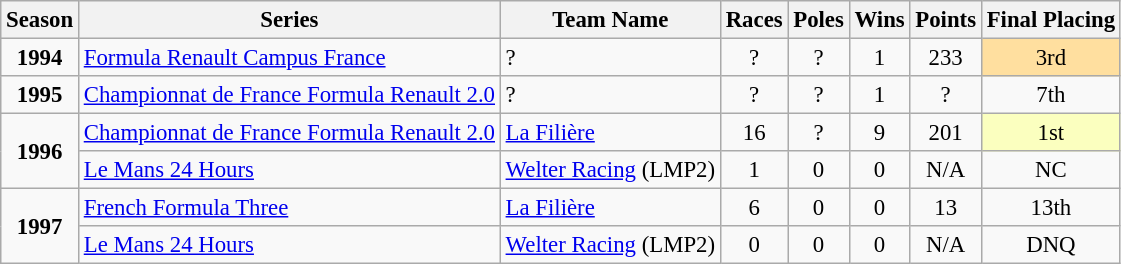<table class="wikitable" style="font-size: 95%;">
<tr>
<th>Season</th>
<th>Series</th>
<th>Team Name</th>
<th>Races</th>
<th>Poles</th>
<th>Wins</th>
<th>Points</th>
<th>Final Placing</th>
</tr>
<tr>
<td align="center"><strong>1994</strong></td>
<td><a href='#'>Formula Renault Campus France</a></td>
<td>?</td>
<td align="center">?</td>
<td align="center">?</td>
<td align="center">1</td>
<td align="center">233</td>
<td align="center" style="background:#FFDF9F;">3rd</td>
</tr>
<tr>
<td align="center"><strong>1995</strong></td>
<td><a href='#'>Championnat de France Formula Renault 2.0</a></td>
<td>?</td>
<td align="center">?</td>
<td align="center">?</td>
<td align="center">1</td>
<td align="center">?</td>
<td align="center">7th</td>
</tr>
<tr>
<td align="center" rowspan=2><strong>1996</strong></td>
<td><a href='#'>Championnat de France Formula Renault 2.0</a></td>
<td><a href='#'>La Filière</a></td>
<td align="center">16</td>
<td align="center">?</td>
<td align="center">9</td>
<td align="center">201</td>
<td align="center" style="background:#FBFFBF;">1st</td>
</tr>
<tr>
<td><a href='#'>Le Mans 24 Hours</a></td>
<td><a href='#'>Welter Racing</a> (LMP2)</td>
<td align="center">1</td>
<td align="center">0</td>
<td align="center">0</td>
<td align="center">N/A</td>
<td align="center">NC</td>
</tr>
<tr>
<td align="center" rowspan=2><strong>1997</strong></td>
<td><a href='#'>French Formula Three</a></td>
<td><a href='#'>La Filière</a></td>
<td align="center">6</td>
<td align="center">0</td>
<td align="center">0</td>
<td align="center">13</td>
<td align="center">13th</td>
</tr>
<tr>
<td><a href='#'>Le Mans 24 Hours</a></td>
<td><a href='#'>Welter Racing</a> (LMP2)</td>
<td align="center">0</td>
<td align="center">0</td>
<td align="center">0</td>
<td align="center">N/A</td>
<td align="center">DNQ</td>
</tr>
</table>
